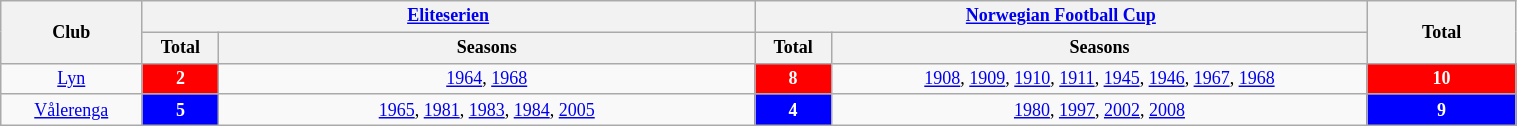<table class="wikitable" style="text-align: center; font-size: 12px; width:80%;">
<tr>
<th rowspan="2" style="width:4%;">Club</th>
<th colspan="2" style="width:25%;"><a href='#'>Eliteserien</a></th>
<th colspan="2" style="width:25%;"><a href='#'>Norwegian Football Cup</a></th>
<th rowspan="2" style="width:5%;">Total</th>
</tr>
<tr>
<th style="width:2%;">Total</th>
<th style="width:18%;">Seasons</th>
<th style="width:2%;">Total</th>
<th style="width:18%;">Seasons</th>
</tr>
<tr>
<td> <a href='#'>Lyn</a></td>
<td style="background-color:red;color:white;"><strong>2</strong></td>
<td> <a href='#'>1964</a>, <a href='#'>1968</a></td>
<td style="background-color:red;color:white;"><strong>8</strong></td>
<td>  <a href='#'>1908</a>, <a href='#'>1909</a>, <a href='#'>1910</a>, <a href='#'>1911</a>, <a href='#'>1945</a>, <a href='#'>1946</a>, <a href='#'>1967</a>, <a href='#'>1968</a></td>
<td style="background-color:red;color:white;"><strong>10</strong></td>
</tr>
<tr>
<td> <a href='#'>Vålerenga</a></td>
<td style="background-color:#0000FF;color:white;"><strong>5</strong></td>
<td> <a href='#'>1965</a>, <a href='#'>1981</a>, <a href='#'>1983</a>, <a href='#'>1984</a>, <a href='#'>2005</a></td>
<td style="background-color:#0000FF;color:white;"><strong>4</strong></td>
<td> <a href='#'>1980</a>, <a href='#'>1997</a>, <a href='#'>2002</a>, <a href='#'>2008</a></td>
<td style="background-color:#0000FF;color:white;"><strong>9</strong></td>
</tr>
</table>
